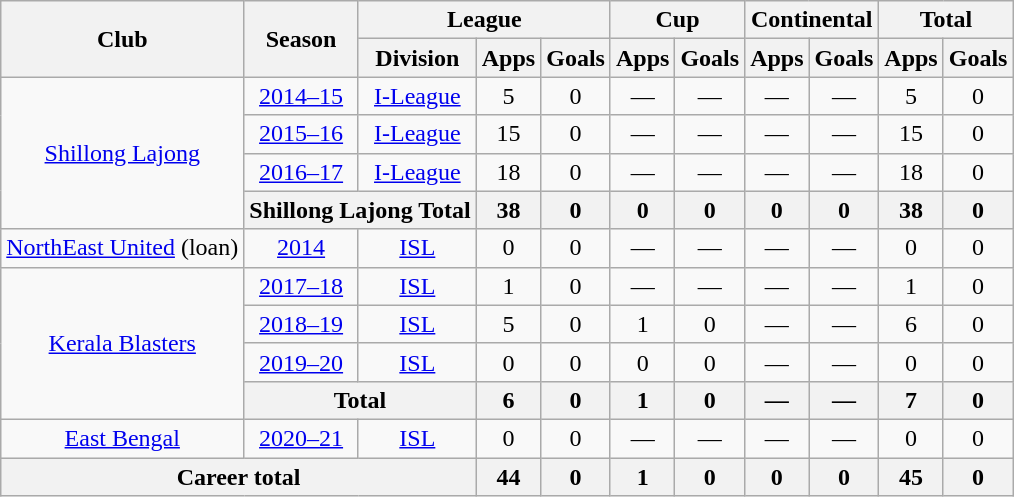<table class="wikitable" style="text-align: center;">
<tr>
<th rowspan="2">Club</th>
<th rowspan="2">Season</th>
<th colspan="3">League</th>
<th colspan="2">Cup</th>
<th colspan="2">Continental</th>
<th colspan="2">Total</th>
</tr>
<tr>
<th>Division</th>
<th>Apps</th>
<th>Goals</th>
<th>Apps</th>
<th>Goals</th>
<th>Apps</th>
<th>Goals</th>
<th>Apps</th>
<th>Goals</th>
</tr>
<tr>
<td rowspan="4"><a href='#'>Shillong Lajong</a></td>
<td><a href='#'>2014–15</a></td>
<td><a href='#'>I-League</a></td>
<td>5</td>
<td>0</td>
<td>—</td>
<td>—</td>
<td>—</td>
<td>—</td>
<td>5</td>
<td>0</td>
</tr>
<tr>
<td><a href='#'>2015–16</a></td>
<td><a href='#'>I-League</a></td>
<td>15</td>
<td>0</td>
<td>—</td>
<td>—</td>
<td>—</td>
<td>—</td>
<td>15</td>
<td>0</td>
</tr>
<tr>
<td><a href='#'>2016–17</a></td>
<td><a href='#'>I-League</a></td>
<td>18</td>
<td>0</td>
<td>—</td>
<td>—</td>
<td>—</td>
<td>—</td>
<td>18</td>
<td>0</td>
</tr>
<tr>
<th colspan="2">Shillong Lajong Total</th>
<th>38</th>
<th>0</th>
<th>0</th>
<th>0</th>
<th>0</th>
<th>0</th>
<th>38</th>
<th>0</th>
</tr>
<tr>
<td rowspan="1"><a href='#'>NorthEast United</a> (loan)</td>
<td><a href='#'>2014</a></td>
<td><a href='#'>ISL</a></td>
<td>0</td>
<td>0</td>
<td>—</td>
<td>—</td>
<td>—</td>
<td>—</td>
<td>0</td>
<td>0</td>
</tr>
<tr>
<td rowspan="4"><a href='#'>Kerala Blasters</a></td>
<td><a href='#'>2017–18</a></td>
<td><a href='#'>ISL</a></td>
<td>1</td>
<td>0</td>
<td>—</td>
<td>—</td>
<td>—</td>
<td>—</td>
<td>1</td>
<td>0</td>
</tr>
<tr>
<td><a href='#'>2018–19</a></td>
<td><a href='#'>ISL</a></td>
<td>5</td>
<td>0</td>
<td>1</td>
<td>0</td>
<td>—</td>
<td>—</td>
<td>6</td>
<td>0</td>
</tr>
<tr>
<td><a href='#'>2019–20</a></td>
<td><a href='#'>ISL</a></td>
<td>0</td>
<td>0</td>
<td>0</td>
<td>0</td>
<td>—</td>
<td>—</td>
<td>0</td>
<td>0</td>
</tr>
<tr>
<th colspan="2">Total</th>
<th>6</th>
<th>0</th>
<th>1</th>
<th>0</th>
<th>—</th>
<th>—</th>
<th>7</th>
<th>0</th>
</tr>
<tr>
<td rowspan="1"><a href='#'>East Bengal</a></td>
<td><a href='#'>2020–21</a></td>
<td><a href='#'>ISL</a></td>
<td>0</td>
<td>0</td>
<td>—</td>
<td>—</td>
<td>—</td>
<td>—</td>
<td>0</td>
<td>0</td>
</tr>
<tr>
<th colspan="3">Career total</th>
<th>44</th>
<th>0</th>
<th>1</th>
<th>0</th>
<th>0</th>
<th>0</th>
<th>45</th>
<th>0</th>
</tr>
</table>
